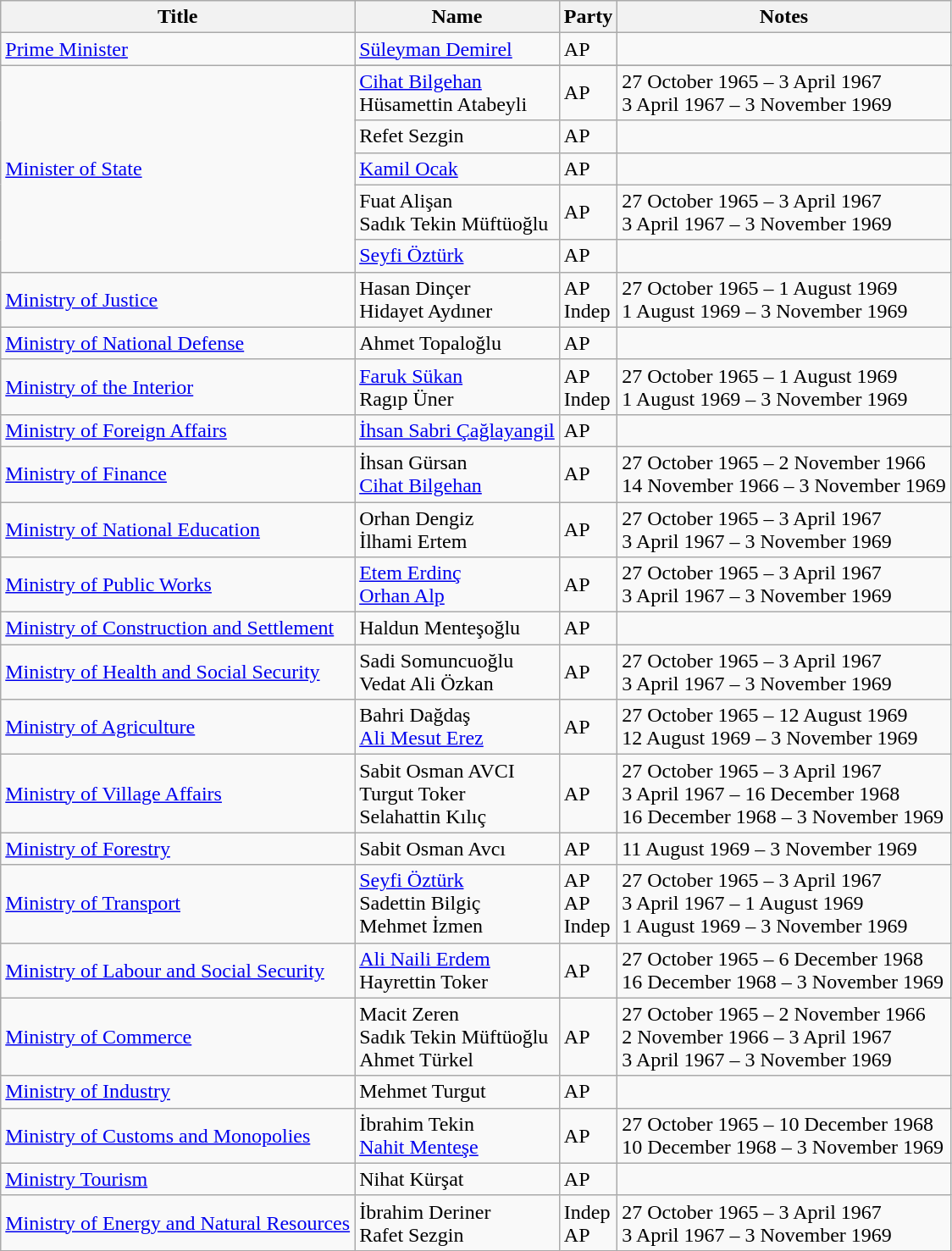<table class="wikitable">
<tr>
<th>Title</th>
<th>Name</th>
<th>Party</th>
<th>Notes</th>
</tr>
<tr>
<td><a href='#'>Prime Minister</a></td>
<td><a href='#'>Süleyman Demirel</a></td>
<td>AP</td>
<td></td>
</tr>
<tr>
<td rowspan="6" style="text-align:left;"><a href='#'>Minister of State</a></td>
</tr>
<tr>
<td><a href='#'>Cihat Bilgehan</a><br>Hüsamettin Atabeyli</td>
<td>AP</td>
<td>27 October 1965 – 3 April 1967<br>3 April 1967 – 3 November 1969</td>
</tr>
<tr>
<td>Refet Sezgin</td>
<td>AP</td>
<td></td>
</tr>
<tr>
<td><a href='#'>Kamil Ocak</a></td>
<td>AP</td>
<td></td>
</tr>
<tr>
<td>Fuat Alişan<br>Sadık Tekin Müftüoğlu</td>
<td>AP</td>
<td>27 October 1965 – 3 April 1967<br>3 April 1967 – 3 November 1969</td>
</tr>
<tr>
<td><a href='#'>Seyfi Öztürk</a></td>
<td>AP</td>
<td></td>
</tr>
<tr>
<td><a href='#'>Ministry of Justice</a></td>
<td>Hasan Dinçer<br>Hidayet Aydıner</td>
<td>AP<br>Indep</td>
<td>27 October 1965 – 1 August 1969<br>1 August 1969 – 3 November 1969</td>
</tr>
<tr>
<td><a href='#'>Ministry of National Defense</a></td>
<td>Ahmet Topaloğlu</td>
<td>AP</td>
<td></td>
</tr>
<tr>
<td><a href='#'>Ministry of the Interior</a></td>
<td><a href='#'>Faruk Sükan</a><br>Ragıp Üner</td>
<td>AP<br>Indep</td>
<td>27 October 1965 – 1 August 1969<br>1 August 1969 – 3 November 1969</td>
</tr>
<tr>
<td><a href='#'>Ministry of Foreign Affairs</a></td>
<td><a href='#'>İhsan Sabri Çağlayangil</a></td>
<td>AP</td>
<td></td>
</tr>
<tr>
<td><a href='#'>Ministry of Finance</a></td>
<td>İhsan Gürsan<br><a href='#'>Cihat Bilgehan</a></td>
<td>AP</td>
<td>27 October 1965 – 2 November 1966<br>14 November 1966 – 3 November 1969</td>
</tr>
<tr>
<td><a href='#'>Ministry of National Education</a></td>
<td>Orhan Dengiz<br>İlhami Ertem</td>
<td>AP</td>
<td>27 October 1965 – 3 April 1967<br>3 April 1967 – 3 November 1969</td>
</tr>
<tr>
<td><a href='#'>Ministry of Public Works</a></td>
<td><a href='#'>Etem Erdinç</a><br><a href='#'>Orhan Alp</a></td>
<td>AP</td>
<td>27 October 1965 – 3 April 1967<br>3 April 1967 – 3 November 1969</td>
</tr>
<tr>
<td><a href='#'>Ministry of Construction and Settlement</a></td>
<td>Haldun Menteşoğlu</td>
<td>AP</td>
<td></td>
</tr>
<tr>
<td><a href='#'>Ministry of Health and Social Security</a></td>
<td>Sadi Somuncuoğlu<br>Vedat Ali Özkan</td>
<td>AP</td>
<td>27 October 1965 – 3 April 1967<br>3 April 1967 – 3 November 1969</td>
</tr>
<tr>
<td><a href='#'>Ministry of Agriculture</a></td>
<td>Bahri Dağdaş<br><a href='#'>Ali Mesut Erez</a></td>
<td>AP</td>
<td>27 October 1965 – 12 August 1969<br>12 August 1969 – 3 November 1969</td>
</tr>
<tr>
<td><a href='#'>Ministry of Village Affairs</a></td>
<td>Sabit Osman AVCI<br>Turgut Toker<br>Selahattin Kılıç</td>
<td>AP</td>
<td>27 October 1965 – 3 April 1967<br>3 April 1967 – 16 December 1968<br>16 December 1968 – 3 November 1969</td>
</tr>
<tr>
<td><a href='#'>Ministry of Forestry</a></td>
<td>Sabit Osman Avcı</td>
<td>AP</td>
<td>11 August 1969 – 3 November 1969</td>
</tr>
<tr>
<td><a href='#'>Ministry of Transport</a></td>
<td><a href='#'>Seyfi Öztürk</a><br>Sadettin Bilgiç<br>Mehmet İzmen</td>
<td>AP<br>AP<br>Indep</td>
<td>27 October 1965 – 3 April 1967<br>3 April 1967 – 1 August 1969<br>1 August 1969 – 3 November 1969</td>
</tr>
<tr>
<td><a href='#'>Ministry of Labour and Social Security</a></td>
<td><a href='#'>Ali Naili Erdem</a><br>Hayrettin Toker</td>
<td>AP</td>
<td>27 October 1965 – 6 December 1968<br>16 December 1968 – 3 November 1969</td>
</tr>
<tr>
<td><a href='#'>Ministry of Commerce</a></td>
<td>Macit Zeren<br>Sadık Tekin Müftüoğlu<br>Ahmet Türkel</td>
<td>AP</td>
<td>27 October 1965 – 2 November 1966<br>2 November 1966 – 3 April 1967<br>3 April 1967 – 3 November 1969</td>
</tr>
<tr>
<td><a href='#'>Ministry of Industry</a></td>
<td>Mehmet Turgut</td>
<td>AP</td>
<td></td>
</tr>
<tr>
<td><a href='#'>Ministry of Customs and Monopolies</a></td>
<td>İbrahim Tekin<br><a href='#'>Nahit Menteşe</a></td>
<td>AP</td>
<td>27 October 1965 – 10 December 1968<br>10 December 1968 – 3 November 1969</td>
</tr>
<tr>
<td><a href='#'>Ministry Tourism</a></td>
<td>Nihat Kürşat</td>
<td>AP</td>
<td></td>
</tr>
<tr>
<td><a href='#'>Ministry of Energy and Natural Resources</a></td>
<td>İbrahim Deriner<br>Rafet Sezgin</td>
<td>Indep<br>AP</td>
<td>27 October 1965 – 3 April 1967<br>3 April 1967 – 3 November 1969</td>
</tr>
</table>
